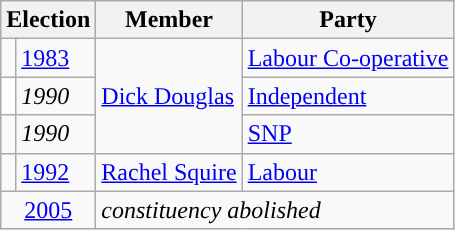<table class="wikitable">
<tr>
<th colspan="2">Election</th>
<th>Member</th>
<th>Party</th>
</tr>
<tr>
<td style="color:inherit;background-color: "></td>
<td><a href='#'>1983</a></td>
<td rowspan="3"><a href='#'>Dick Douglas</a></td>
<td><a href='#'>Labour Co-operative</a></td>
</tr>
<tr>
<td style="color:inherit;background-color: white"></td>
<td><em>1990</em></td>
<td><a href='#'>Independent</a></td>
</tr>
<tr>
<td style="color:inherit;background-color: "></td>
<td><em>1990</em></td>
<td><a href='#'>SNP</a></td>
</tr>
<tr>
<td style="color:inherit;background-color: "></td>
<td><a href='#'>1992</a></td>
<td><a href='#'>Rachel Squire</a></td>
<td><a href='#'>Labour</a></td>
</tr>
<tr>
<td colspan="2" align="center"><a href='#'>2005</a></td>
<td colspan="2"><em>constituency abolished</em></td>
</tr>
</table>
